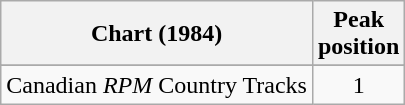<table class="wikitable sortable">
<tr>
<th align="left">Chart (1984)</th>
<th align="center">Peak<br>position</th>
</tr>
<tr>
</tr>
<tr>
<td align="left">Canadian <em>RPM</em> Country Tracks</td>
<td align="center">1</td>
</tr>
</table>
